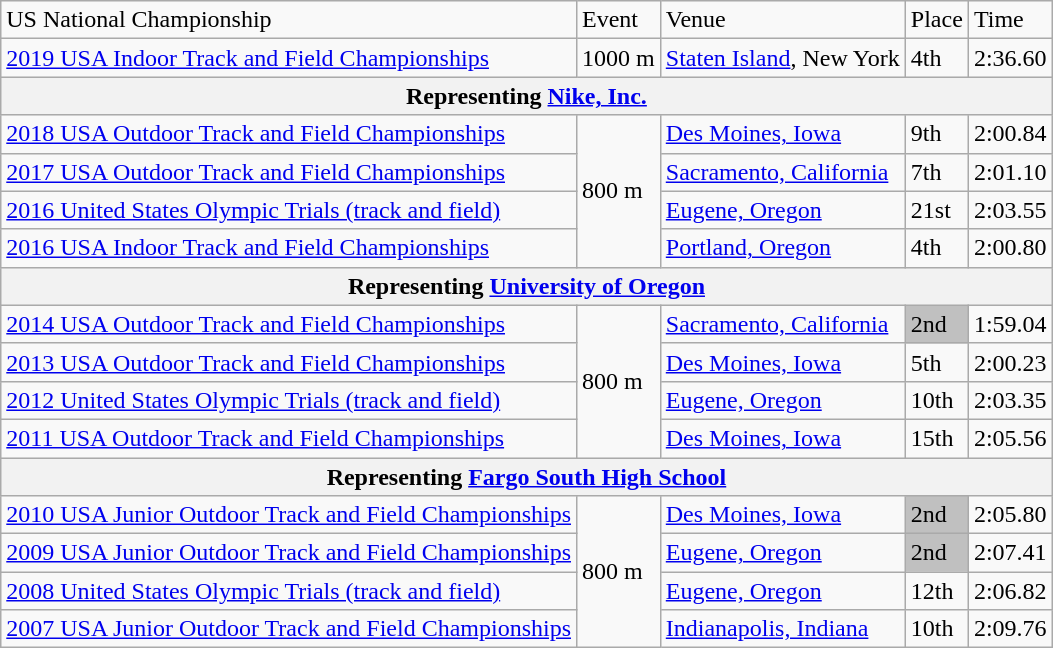<table class="wikitable">
<tr>
<td>US National Championship</td>
<td>Event</td>
<td>Venue</td>
<td>Place</td>
<td>Time</td>
</tr>
<tr>
<td><a href='#'>2019 USA Indoor Track and Field Championships</a></td>
<td>1000 m</td>
<td><a href='#'>Staten Island</a>, New York</td>
<td>4th</td>
<td>2:36.60</td>
</tr>
<tr>
<th colspan="6">Representing <a href='#'>Nike, Inc.</a></th>
</tr>
<tr>
<td><a href='#'>2018 USA Outdoor Track and Field Championships</a></td>
<td rowspan=4>800 m</td>
<td><a href='#'>Des Moines, Iowa</a></td>
<td>9th</td>
<td>2:00.84</td>
</tr>
<tr>
<td><a href='#'>2017 USA Outdoor Track and Field Championships</a></td>
<td><a href='#'>Sacramento, California</a></td>
<td>7th</td>
<td>2:01.10</td>
</tr>
<tr>
<td><a href='#'>2016 United States Olympic Trials (track and field)</a></td>
<td><a href='#'>Eugene, Oregon</a></td>
<td>21st</td>
<td>2:03.55</td>
</tr>
<tr>
<td><a href='#'>2016 USA Indoor Track and Field Championships</a></td>
<td><a href='#'>Portland, Oregon</a></td>
<td>4th</td>
<td>2:00.80</td>
</tr>
<tr>
<th colspan="6">Representing <a href='#'>University of Oregon</a></th>
</tr>
<tr>
<td><a href='#'>2014 USA Outdoor Track and Field Championships</a></td>
<td rowspan=4>800 m</td>
<td><a href='#'>Sacramento, California</a></td>
<td bgcolor=silver>2nd</td>
<td>1:59.04</td>
</tr>
<tr>
<td><a href='#'>2013 USA Outdoor Track and Field Championships</a></td>
<td><a href='#'>Des Moines, Iowa</a></td>
<td>5th</td>
<td>2:00.23</td>
</tr>
<tr>
<td><a href='#'>2012 United States Olympic Trials (track and field)</a></td>
<td><a href='#'>Eugene, Oregon</a></td>
<td>10th</td>
<td>2:03.35</td>
</tr>
<tr>
<td><a href='#'>2011 USA Outdoor Track and Field Championships</a></td>
<td><a href='#'>Des Moines, Iowa</a></td>
<td>15th</td>
<td>2:05.56</td>
</tr>
<tr>
<th colspan="6">Representing <a href='#'>Fargo South High School</a></th>
</tr>
<tr>
<td><a href='#'>2010 USA Junior Outdoor Track and Field Championships</a></td>
<td rowspan=4>800 m</td>
<td><a href='#'>Des Moines, Iowa</a></td>
<td bgcolor=silver>2nd</td>
<td>2:05.80</td>
</tr>
<tr>
<td><a href='#'>2009 USA Junior Outdoor Track and Field Championships</a></td>
<td><a href='#'>Eugene, Oregon</a></td>
<td bgcolor=silver>2nd</td>
<td>2:07.41</td>
</tr>
<tr>
<td><a href='#'>2008 United States Olympic Trials (track and field)</a></td>
<td><a href='#'>Eugene, Oregon</a></td>
<td>12th</td>
<td>2:06.82</td>
</tr>
<tr>
<td><a href='#'>2007 USA Junior Outdoor Track and Field Championships</a></td>
<td><a href='#'>Indianapolis, Indiana</a></td>
<td>10th</td>
<td>2:09.76</td>
</tr>
</table>
